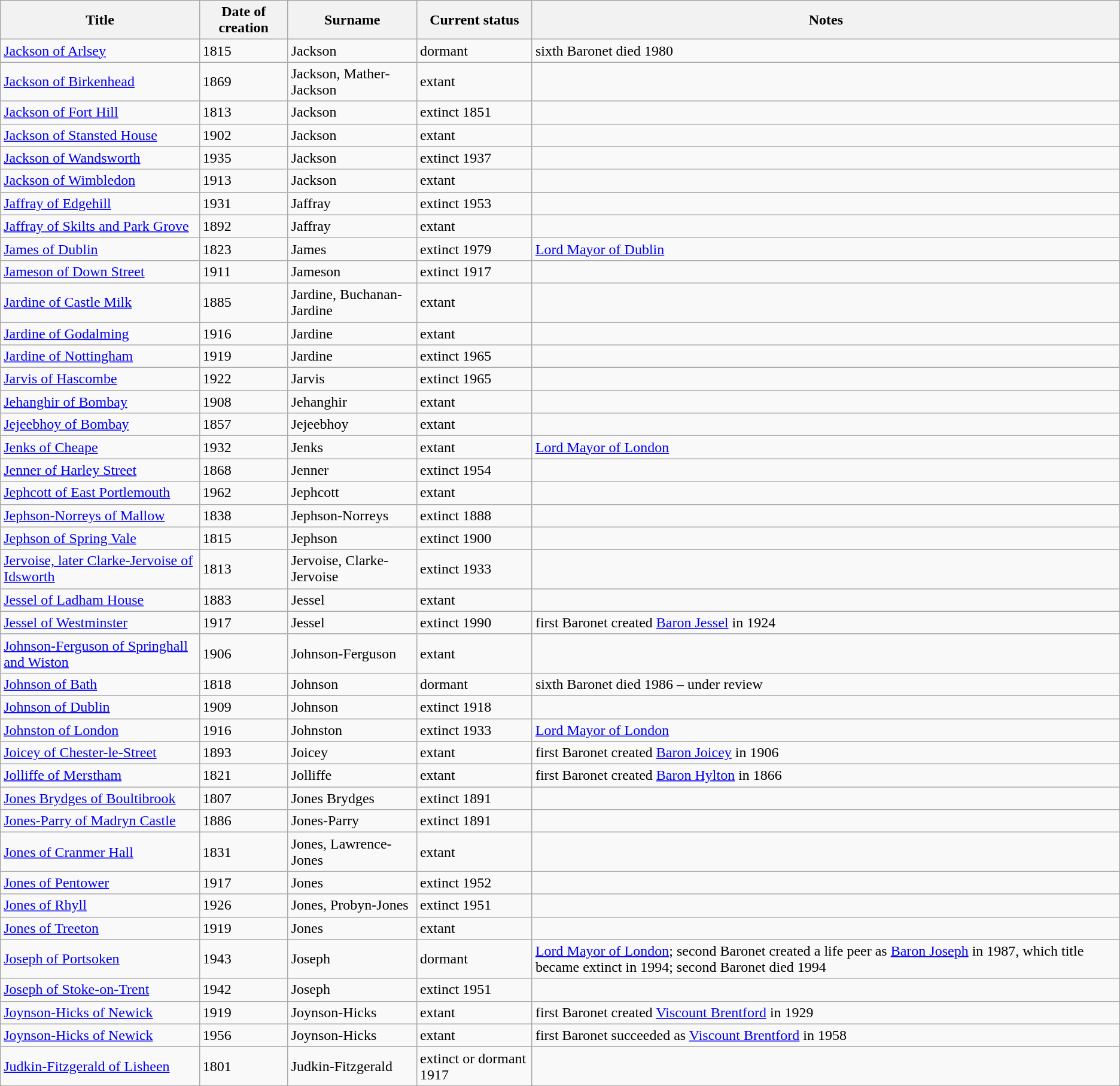<table class="wikitable">
<tr>
<th>Title</th>
<th>Date of creation</th>
<th>Surname</th>
<th>Current status</th>
<th>Notes</th>
</tr>
<tr>
<td><a href='#'>Jackson of Arlsey</a></td>
<td>1815</td>
<td>Jackson</td>
<td>dormant</td>
<td>sixth Baronet died 1980</td>
</tr>
<tr>
<td><a href='#'>Jackson of Birkenhead</a></td>
<td>1869</td>
<td>Jackson, Mather-Jackson</td>
<td>extant</td>
<td></td>
</tr>
<tr>
<td><a href='#'>Jackson of Fort Hill</a></td>
<td>1813</td>
<td>Jackson</td>
<td>extinct 1851</td>
<td></td>
</tr>
<tr>
<td><a href='#'>Jackson of Stansted House</a></td>
<td>1902</td>
<td>Jackson</td>
<td>extant</td>
<td></td>
</tr>
<tr>
<td><a href='#'>Jackson of Wandsworth</a></td>
<td>1935</td>
<td>Jackson</td>
<td>extinct 1937</td>
<td></td>
</tr>
<tr>
<td><a href='#'>Jackson of Wimbledon</a></td>
<td>1913</td>
<td>Jackson</td>
<td>extant</td>
<td></td>
</tr>
<tr>
<td><a href='#'>Jaffray of Edgehill</a></td>
<td>1931</td>
<td>Jaffray</td>
<td>extinct 1953</td>
<td></td>
</tr>
<tr>
<td><a href='#'>Jaffray of Skilts and Park Grove</a></td>
<td>1892</td>
<td>Jaffray</td>
<td>extant</td>
<td></td>
</tr>
<tr>
<td><a href='#'>James of Dublin</a></td>
<td>1823</td>
<td>James</td>
<td>extinct 1979</td>
<td><a href='#'>Lord Mayor of Dublin</a></td>
</tr>
<tr>
<td><a href='#'>Jameson of Down Street</a></td>
<td>1911</td>
<td>Jameson</td>
<td>extinct 1917</td>
<td></td>
</tr>
<tr>
<td><a href='#'>Jardine of Castle Milk</a></td>
<td>1885</td>
<td>Jardine, Buchanan-Jardine</td>
<td>extant</td>
<td> </td>
</tr>
<tr>
<td><a href='#'>Jardine of Godalming</a></td>
<td>1916</td>
<td>Jardine</td>
<td>extant</td>
<td></td>
</tr>
<tr>
<td><a href='#'>Jardine of Nottingham</a></td>
<td>1919</td>
<td>Jardine</td>
<td>extinct 1965</td>
<td></td>
</tr>
<tr>
<td><a href='#'>Jarvis of Hascombe</a></td>
<td>1922</td>
<td>Jarvis</td>
<td>extinct 1965</td>
<td></td>
</tr>
<tr>
<td><a href='#'>Jehanghir of Bombay</a></td>
<td>1908</td>
<td>Jehanghir</td>
<td>extant</td>
<td></td>
</tr>
<tr>
<td><a href='#'>Jejeebhoy of Bombay</a></td>
<td>1857</td>
<td>Jejeebhoy</td>
<td>extant</td>
<td></td>
</tr>
<tr>
<td><a href='#'>Jenks of Cheape</a></td>
<td>1932</td>
<td>Jenks</td>
<td>extant</td>
<td><a href='#'>Lord Mayor of London</a></td>
</tr>
<tr>
<td><a href='#'>Jenner of Harley Street</a></td>
<td>1868</td>
<td>Jenner</td>
<td>extinct 1954</td>
<td></td>
</tr>
<tr>
<td><a href='#'>Jephcott of East Portlemouth</a></td>
<td>1962</td>
<td>Jephcott</td>
<td>extant</td>
<td></td>
</tr>
<tr>
<td><a href='#'>Jephson-Norreys of Mallow</a></td>
<td>1838</td>
<td>Jephson-Norreys</td>
<td>extinct 1888</td>
<td></td>
</tr>
<tr>
<td><a href='#'>Jephson of Spring Vale</a></td>
<td>1815</td>
<td>Jephson</td>
<td>extinct 1900</td>
<td></td>
</tr>
<tr>
<td><a href='#'>Jervoise, later Clarke-Jervoise of Idsworth</a></td>
<td>1813</td>
<td>Jervoise, Clarke-Jervoise</td>
<td>extinct 1933</td>
<td> </td>
</tr>
<tr>
<td><a href='#'>Jessel of Ladham House</a></td>
<td>1883</td>
<td>Jessel</td>
<td>extant</td>
<td></td>
</tr>
<tr>
<td><a href='#'>Jessel of Westminster</a></td>
<td>1917</td>
<td>Jessel</td>
<td>extinct 1990</td>
<td>first Baronet created <a href='#'>Baron Jessel</a> in 1924</td>
</tr>
<tr>
<td><a href='#'>Johnson-Ferguson of Springhall and Wiston</a></td>
<td>1906</td>
<td>Johnson-Ferguson</td>
<td>extant</td>
<td></td>
</tr>
<tr>
<td><a href='#'>Johnson of Bath</a></td>
<td>1818</td>
<td>Johnson</td>
<td>dormant</td>
<td>sixth Baronet died 1986 – under review</td>
</tr>
<tr>
<td><a href='#'>Johnson of Dublin</a></td>
<td>1909</td>
<td>Johnson</td>
<td>extinct 1918</td>
<td></td>
</tr>
<tr>
<td><a href='#'>Johnston of London</a></td>
<td>1916</td>
<td>Johnston</td>
<td>extinct 1933</td>
<td><a href='#'>Lord Mayor of London</a></td>
</tr>
<tr>
<td><a href='#'>Joicey of Chester-le-Street</a></td>
<td>1893</td>
<td>Joicey</td>
<td>extant</td>
<td>first Baronet created <a href='#'>Baron Joicey</a> in 1906</td>
</tr>
<tr>
<td><a href='#'>Jolliffe of Merstham</a></td>
<td>1821</td>
<td>Jolliffe</td>
<td>extant</td>
<td>first Baronet created <a href='#'>Baron Hylton</a> in 1866</td>
</tr>
<tr>
<td><a href='#'>Jones Brydges of Boultibrook</a></td>
<td>1807</td>
<td>Jones Brydges</td>
<td>extinct 1891</td>
<td></td>
</tr>
<tr>
<td><a href='#'>Jones-Parry of Madryn Castle</a></td>
<td>1886</td>
<td>Jones-Parry</td>
<td>extinct 1891</td>
<td></td>
</tr>
<tr>
<td><a href='#'>Jones of Cranmer Hall</a></td>
<td>1831</td>
<td>Jones, Lawrence-Jones</td>
<td>extant</td>
<td></td>
</tr>
<tr>
<td><a href='#'>Jones of Pentower</a></td>
<td>1917</td>
<td>Jones</td>
<td>extinct 1952</td>
<td></td>
</tr>
<tr>
<td><a href='#'>Jones of Rhyll</a></td>
<td>1926</td>
<td>Jones, Probyn-Jones</td>
<td>extinct 1951</td>
<td></td>
</tr>
<tr>
<td><a href='#'>Jones of Treeton</a></td>
<td>1919</td>
<td>Jones</td>
<td>extant</td>
<td></td>
</tr>
<tr>
<td><a href='#'>Joseph of Portsoken</a></td>
<td>1943</td>
<td>Joseph</td>
<td>dormant</td>
<td><a href='#'>Lord Mayor of London</a>; second Baronet created a life peer as <a href='#'>Baron Joseph</a> in 1987, which title became extinct in 1994; second Baronet died 1994</td>
</tr>
<tr>
<td><a href='#'>Joseph of Stoke-on-Trent</a></td>
<td>1942</td>
<td>Joseph</td>
<td>extinct 1951</td>
<td></td>
</tr>
<tr>
<td><a href='#'>Joynson-Hicks of Newick</a></td>
<td>1919</td>
<td>Joynson-Hicks</td>
<td>extant</td>
<td>first Baronet created <a href='#'>Viscount Brentford</a> in 1929</td>
</tr>
<tr>
<td><a href='#'>Joynson-Hicks of Newick</a></td>
<td>1956</td>
<td>Joynson-Hicks</td>
<td>extant</td>
<td>first Baronet succeeded as <a href='#'>Viscount Brentford</a> in 1958</td>
</tr>
<tr>
<td><a href='#'>Judkin-Fitzgerald of Lisheen</a></td>
<td>1801</td>
<td>Judkin-Fitzgerald</td>
<td>extinct or dormant 1917</td>
<td></td>
</tr>
</table>
